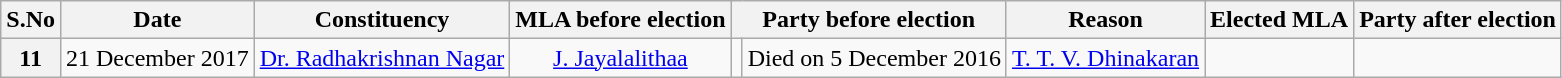<table class="wikitable sortable" style="text-align:center;">
<tr>
<th>S.No</th>
<th>Date</th>
<th>Constituency</th>
<th>MLA before election</th>
<th colspan=2>Party before election</th>
<th>Reason</th>
<th>Elected MLA</th>
<th colspan=2>Party after election</th>
</tr>
<tr>
<th>11</th>
<td>21 December 2017</td>
<td><a href='#'>Dr. Radhakrishnan Nagar</a></td>
<td><a href='#'>J. Jayalalithaa</a></td>
<td></td>
<td>Died on 5 December 2016</td>
<td><a href='#'>T. T. V. Dhinakaran</a></td>
<td></td>
</tr>
</table>
